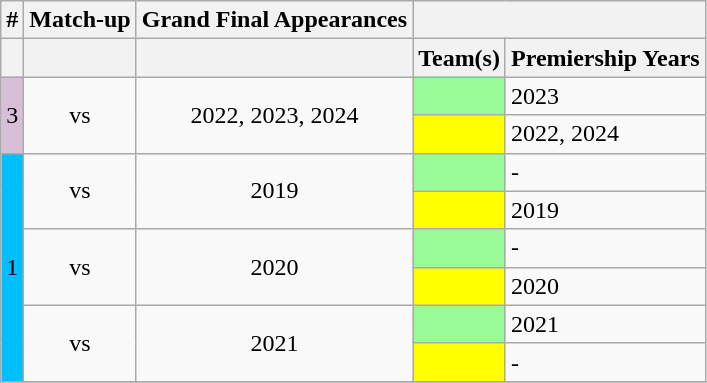<table class="wikitable unsortable" style="text-align:center">
<tr>
<th>#</th>
<th>Match-up</th>
<th>Grand Final Appearances</th>
<th scope="col" colspan="2"></th>
</tr>
<tr>
<th></th>
<th></th>
<th></th>
<th scope="col">Team(s)</th>
<th scope="col" class="unsortable">Premiership Years</th>
</tr>
<tr>
<td style="background-color:#D8BFD8;" rowspan="2" ;>3</td>
<td rowspan="2"> vs <br></td>
<td rowspan="2">2022, 2023, 2024</td>
<td bgcolor=98FB98></td>
<td align="left">2023</td>
</tr>
<tr>
<td bgcolor=FFFF00></td>
<td align="left">2022, 2024</td>
</tr>
<tr>
<td style="background-color:#00BFFF;" rowspan="6" ;>1</td>
<td rowspan="2"> vs <br></td>
<td rowspan="2">2019</td>
<td bgcolor=98FB98></td>
<td align="left">-</td>
</tr>
<tr>
<td bgcolor=FFFF00></td>
<td align="left">2019</td>
</tr>
<tr>
<td rowspan="2"> vs <br></td>
<td rowspan="2">2020</td>
<td bgcolor=98FB98></td>
<td align="left">-</td>
</tr>
<tr>
<td bgcolor=FFFF00></td>
<td align="left">2020</td>
</tr>
<tr>
<td rowspan="2"> vs <br></td>
<td rowspan="2">2021</td>
<td bgcolor=98FB98></td>
<td align="left">2021</td>
</tr>
<tr>
<td bgcolor=FFFF00></td>
<td align="left">-</td>
</tr>
<tr>
</tr>
</table>
